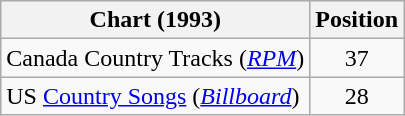<table class="wikitable sortable">
<tr>
<th scope="col">Chart (1993)</th>
<th scope="col">Position</th>
</tr>
<tr>
<td>Canada Country Tracks (<em><a href='#'>RPM</a></em>)</td>
<td align="center">37</td>
</tr>
<tr>
<td>US <a href='#'>Country Songs</a> (<em><a href='#'>Billboard</a></em>)</td>
<td align="center">28</td>
</tr>
</table>
